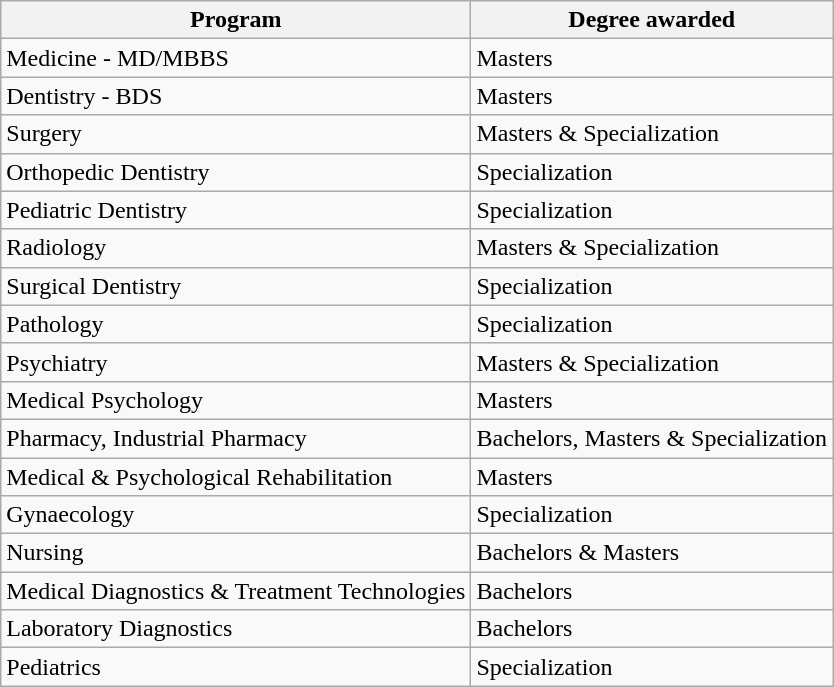<table class="wikitable">
<tr>
<th>Program</th>
<th>Degree awarded</th>
</tr>
<tr>
<td>Medicine - MD/MBBS</td>
<td>Masters</td>
</tr>
<tr>
<td>Dentistry - BDS</td>
<td>Masters</td>
</tr>
<tr>
<td>Surgery</td>
<td>Masters & Specialization</td>
</tr>
<tr>
<td>Orthopedic Dentistry</td>
<td>Specialization</td>
</tr>
<tr>
<td>Pediatric Dentistry</td>
<td>Specialization</td>
</tr>
<tr>
<td>Radiology</td>
<td>Masters & Specialization</td>
</tr>
<tr>
<td>Surgical Dentistry</td>
<td>Specialization</td>
</tr>
<tr>
<td>Pathology</td>
<td>Specialization</td>
</tr>
<tr>
<td>Psychiatry</td>
<td>Masters & Specialization</td>
</tr>
<tr>
<td>Medical Psychology</td>
<td>Masters</td>
</tr>
<tr>
<td>Pharmacy, Industrial Pharmacy</td>
<td>Bachelors, Masters & Specialization</td>
</tr>
<tr>
<td>Medical & Psychological Rehabilitation</td>
<td>Masters</td>
</tr>
<tr>
<td>Gynaecology</td>
<td>Specialization</td>
</tr>
<tr>
<td>Nursing</td>
<td>Bachelors & Masters</td>
</tr>
<tr>
<td>Medical Diagnostics & Treatment Technologies</td>
<td>Bachelors</td>
</tr>
<tr>
<td>Laboratory Diagnostics</td>
<td>Bachelors</td>
</tr>
<tr>
<td>Pediatrics</td>
<td>Specialization</td>
</tr>
</table>
